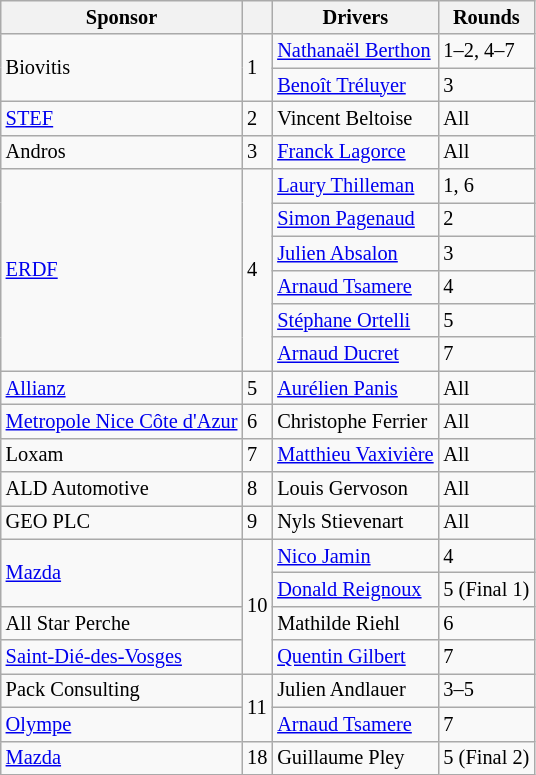<table class="wikitable" style="font-size: 85%">
<tr>
<th>Sponsor</th>
<th></th>
<th>Drivers</th>
<th>Rounds</th>
</tr>
<tr>
<td rowspan=2>Biovitis</td>
<td rowspan=2>1</td>
<td> <a href='#'>Nathanaël Berthon</a></td>
<td>1–2, 4–7</td>
</tr>
<tr>
<td> <a href='#'>Benoît Tréluyer</a></td>
<td>3</td>
</tr>
<tr>
<td><a href='#'>STEF</a></td>
<td>2</td>
<td> Vincent Beltoise</td>
<td>All</td>
</tr>
<tr>
<td>Andros</td>
<td>3</td>
<td> <a href='#'>Franck Lagorce</a></td>
<td>All</td>
</tr>
<tr>
<td rowspan=6><a href='#'>ERDF</a></td>
<td rowspan=6>4</td>
<td> <a href='#'>Laury Thilleman</a></td>
<td>1, 6</td>
</tr>
<tr>
<td> <a href='#'>Simon Pagenaud</a></td>
<td>2</td>
</tr>
<tr>
<td> <a href='#'>Julien Absalon</a></td>
<td>3</td>
</tr>
<tr>
<td> <a href='#'>Arnaud Tsamere</a></td>
<td>4</td>
</tr>
<tr>
<td> <a href='#'>Stéphane Ortelli</a></td>
<td>5</td>
</tr>
<tr>
<td> <a href='#'>Arnaud Ducret</a></td>
<td>7</td>
</tr>
<tr>
<td><a href='#'>Allianz</a></td>
<td>5</td>
<td> <a href='#'>Aurélien Panis</a></td>
<td>All</td>
</tr>
<tr>
<td><a href='#'>Metropole Nice Côte d'Azur</a></td>
<td>6</td>
<td> Christophe Ferrier</td>
<td>All</td>
</tr>
<tr>
<td>Loxam</td>
<td>7</td>
<td> <a href='#'>Matthieu Vaxivière</a></td>
<td>All</td>
</tr>
<tr>
<td>ALD Automotive</td>
<td>8</td>
<td> Louis Gervoson</td>
<td>All</td>
</tr>
<tr>
<td>GEO PLC</td>
<td>9</td>
<td> Nyls Stievenart</td>
<td>All</td>
</tr>
<tr>
<td rowspan=2><a href='#'>Mazda</a></td>
<td rowspan=4>10</td>
<td> <a href='#'>Nico Jamin</a></td>
<td>4</td>
</tr>
<tr>
<td> <a href='#'>Donald Reignoux</a></td>
<td>5 (Final 1)</td>
</tr>
<tr>
<td>All Star Perche</td>
<td> Mathilde Riehl</td>
<td>6</td>
</tr>
<tr>
<td><a href='#'>Saint-Dié-des-Vosges</a></td>
<td> <a href='#'>Quentin Gilbert</a></td>
<td>7</td>
</tr>
<tr>
<td>Pack Consulting</td>
<td rowspan=2>11</td>
<td> Julien Andlauer</td>
<td>3–5</td>
</tr>
<tr>
<td><a href='#'>Olympe</a></td>
<td> <a href='#'>Arnaud Tsamere</a></td>
<td>7</td>
</tr>
<tr>
<td><a href='#'>Mazda</a></td>
<td>18</td>
<td> Guillaume Pley</td>
<td>5 (Final 2)</td>
</tr>
</table>
